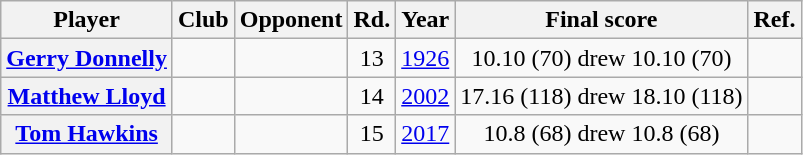<table class="wikitable sortable plainrowheaders" style="text-align:center;">
<tr + Players to have kicked a goal win>
<th scope="col">Player</th>
<th scope="col">Club</th>
<th scope="col">Opponent</th>
<th scope="col">Rd.</th>
<th scope="col">Year</th>
<th scope="col">Final score</th>
<th scope="col">Ref.</th>
</tr>
<tr>
<th scope="row"><a href='#'>Gerry Donnelly</a></th>
<td></td>
<td></td>
<td>13</td>
<td><a href='#'>1926</a></td>
<td>10.10 (70) drew 10.10 (70)</td>
<td></td>
</tr>
<tr>
<th scope="row"><a href='#'>Matthew Lloyd</a></th>
<td></td>
<td></td>
<td>14</td>
<td><a href='#'>2002</a></td>
<td>17.16 (118) drew 18.10 (118)</td>
<td></td>
</tr>
<tr>
<th scope="row"><a href='#'>Tom Hawkins</a></th>
<td></td>
<td></td>
<td>15</td>
<td><a href='#'>2017</a></td>
<td>10.8 (68) drew 10.8 (68)</td>
<td></td>
</tr>
</table>
